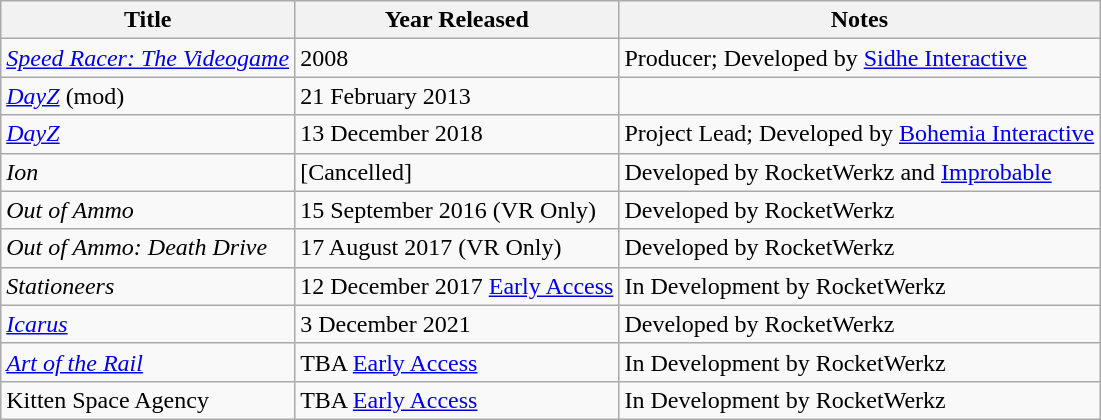<table class="wikitable">
<tr>
<th>Title</th>
<th>Year Released</th>
<th>Notes</th>
</tr>
<tr>
<td><em><a href='#'>Speed Racer: The Videogame</a></em></td>
<td>2008</td>
<td>Producer; Developed by <a href='#'>Sidhe Interactive</a></td>
</tr>
<tr>
<td><em><a href='#'>DayZ</a></em> (mod)</td>
<td>21 February 2013</td>
<td></td>
</tr>
<tr>
<td><em><a href='#'>DayZ</a></em></td>
<td>13 December 2018</td>
<td>Project Lead; Developed by <a href='#'>Bohemia Interactive</a></td>
</tr>
<tr>
<td><em>Ion</em></td>
<td>[Cancelled]</td>
<td>Developed by RocketWerkz and <a href='#'>Improbable</a></td>
</tr>
<tr>
<td><em>Out of Ammo</em></td>
<td>15 September 2016 (VR Only)</td>
<td>Developed by RocketWerkz</td>
</tr>
<tr>
<td><em>Out of Ammo: Death Drive</em></td>
<td>17 August 2017 (VR Only)</td>
<td>Developed by RocketWerkz</td>
</tr>
<tr>
<td><em>Stationeers</em></td>
<td>12 December 2017 <a href='#'>Early Access</a></td>
<td>In Development by RocketWerkz</td>
</tr>
<tr>
<td><em><a href='#'>Icarus</a></em></td>
<td>3 December 2021</td>
<td>Developed by RocketWerkz</td>
</tr>
<tr>
<td><em><a href='#'>Art of the Rail</a></em></td>
<td>TBA <a href='#'>Early Access</a></td>
<td>In Development by RocketWerkz</td>
</tr>
<tr>
<td>Kitten Space Agency</td>
<td>TBA <a href='#'>Early Access</a></td>
<td>In Development by RocketWerkz</td>
</tr>
</table>
